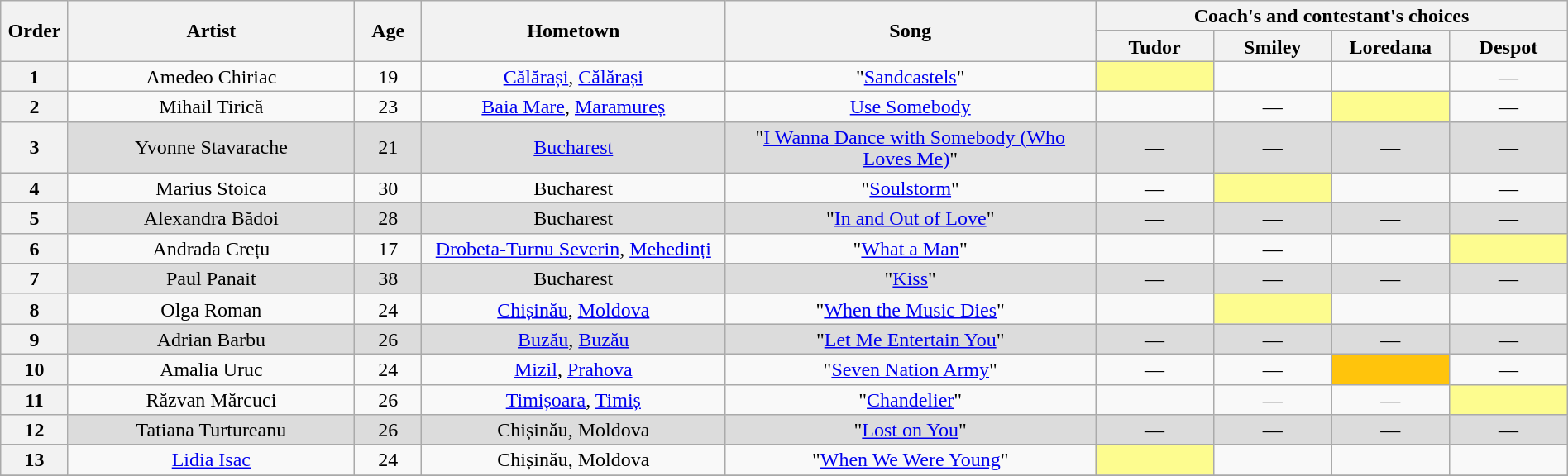<table class="wikitable" style="text-align:center; line-height:17px; width:100%;">
<tr>
<th scope="col" rowspan="2" style="width:04%;">Order</th>
<th scope="col" rowspan="2" style="width:17%;">Artist</th>
<th scope="col" rowspan="2" style="width:04%;">Age</th>
<th scope="col" rowspan="2" style="width:18%;">Hometown</th>
<th scope="col" rowspan="2" style="width:22%;">Song</th>
<th scope="col" colspan="4" style="width:24%;">Coach's and contestant's choices</th>
</tr>
<tr>
<th style="width:07%;">Tudor</th>
<th style="width:07%;">Smiley</th>
<th style="width:07%;">Loredana</th>
<th style="width:07%;">Despot</th>
</tr>
<tr>
<th>1</th>
<td>Amedeo Chiriac</td>
<td>19</td>
<td><a href='#'>Călărași</a>, <a href='#'>Călărași</a></td>
<td>"<a href='#'>Sandcastels</a>"</td>
<td bgcolor="#fdfc8f"></td>
<td></td>
<td></td>
<td>—</td>
</tr>
<tr>
<th>2</th>
<td>Mihail Tirică</td>
<td>23</td>
<td><a href='#'>Baia Mare</a>, <a href='#'>Maramureș</a></td>
<td><a href='#'>Use Somebody</a></td>
<td></td>
<td>—</td>
<td bgcolor="#fdfc8f"></td>
<td>—</td>
</tr>
<tr bgcolor="#dcdcdc">
<th>3</th>
<td>Yvonne Stavarache</td>
<td>21</td>
<td><a href='#'>Bucharest</a></td>
<td>"<a href='#'>I Wanna Dance with Somebody (Who Loves Me)</a>"</td>
<td>—</td>
<td>—</td>
<td>—</td>
<td>—</td>
</tr>
<tr>
<th>4</th>
<td>Marius Stoica</td>
<td>30</td>
<td>Bucharest</td>
<td>"<a href='#'>Soulstorm</a>"</td>
<td>—</td>
<td bgcolor="#fdfc8f"></td>
<td></td>
<td>—</td>
</tr>
<tr bgcolor="#dcdcdc">
<th>5</th>
<td>Alexandra Bădoi</td>
<td>28</td>
<td>Bucharest</td>
<td>"<a href='#'>In and Out of Love</a>"</td>
<td>—</td>
<td>—</td>
<td>—</td>
<td>—</td>
</tr>
<tr>
<th>6</th>
<td>Andrada Crețu</td>
<td>17</td>
<td><a href='#'>Drobeta-Turnu Severin</a>, <a href='#'>Mehedinți</a></td>
<td>"<a href='#'>What a Man</a>"</td>
<td></td>
<td>—</td>
<td></td>
<td bgcolor="#fdfc8f"></td>
</tr>
<tr bgcolor="#dcdcdc">
<th>7</th>
<td>Paul Panait</td>
<td>38</td>
<td>Bucharest</td>
<td>"<a href='#'>Kiss</a>"</td>
<td>—</td>
<td>—</td>
<td>—</td>
<td>—</td>
</tr>
<tr>
<th>8</th>
<td>Olga Roman</td>
<td>24</td>
<td><a href='#'>Chișinău</a>, <a href='#'>Moldova</a></td>
<td>"<a href='#'>When the Music Dies</a>"</td>
<td></td>
<td bgcolor="#fdfc8f"></td>
<td></td>
<td></td>
</tr>
<tr bgcolor="#dcdcdc">
<th>9</th>
<td>Adrian Barbu</td>
<td>26</td>
<td><a href='#'>Buzău</a>, <a href='#'>Buzău</a></td>
<td>"<a href='#'>Let Me Entertain You</a>"</td>
<td>—</td>
<td>—</td>
<td>—</td>
<td>—</td>
</tr>
<tr>
<th>10</th>
<td>Amalia Uruc</td>
<td>24</td>
<td><a href='#'>Mizil</a>, <a href='#'>Prahova</a></td>
<td>"<a href='#'>Seven Nation Army</a>"</td>
<td>—</td>
<td>—</td>
<td bgcolor="#ffc40c"></td>
<td>—</td>
</tr>
<tr>
<th>11</th>
<td>Răzvan Mărcuci</td>
<td>26</td>
<td><a href='#'>Timișoara</a>, <a href='#'>Timiș</a></td>
<td>"<a href='#'>Chandelier</a>"</td>
<td></td>
<td>—</td>
<td>—</td>
<td bgcolor="#fdfc8f"></td>
</tr>
<tr bgcolor="#dcdcdc">
<th>12</th>
<td>Tatiana Turtureanu</td>
<td>26</td>
<td>Chișinău, Moldova</td>
<td>"<a href='#'>Lost on You</a>"</td>
<td>—</td>
<td>—</td>
<td>—</td>
<td>—</td>
</tr>
<tr>
<th>13</th>
<td><a href='#'>Lidia Isac</a></td>
<td>24</td>
<td>Chișinău, Moldova</td>
<td>"<a href='#'>When We Were Young</a>"</td>
<td bgcolor="#fdfc8f"></td>
<td></td>
<td></td>
<td></td>
</tr>
<tr>
</tr>
</table>
